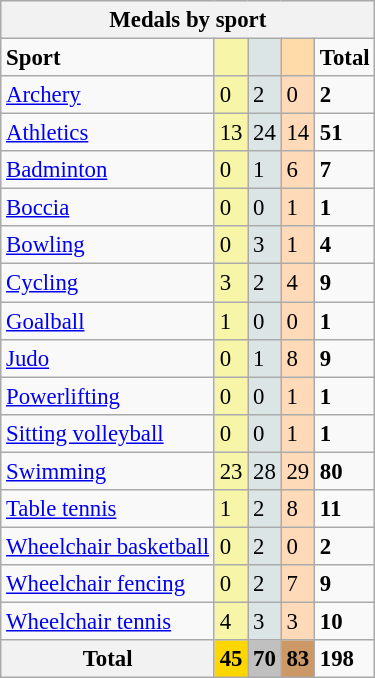<table class=wikitable style="font-size:95%; ">
<tr bgcolor=EFEFEF>
<th colspan=7><strong>Medals by sport</strong></th>
</tr>
<tr>
<td><strong>Sport</strong></td>
<td bgcolor=F7F6A8></td>
<td bgcolor=DCE5E5></td>
<td bgcolor=FFDBA9></td>
<td><strong>Total</strong></td>
</tr>
<tr>
<td><a href='#'>Archery</a></td>
<td bgcolor=F7F6A8>0</td>
<td bgcolor=DCE5E5>2</td>
<td bgcolor=FFDAB9>0</td>
<td><strong>2</strong></td>
</tr>
<tr>
<td><a href='#'>Athletics</a></td>
<td bgcolor=F7F6A8>13</td>
<td bgcolor=DCE5E5>24</td>
<td bgcolor=FFDAB9>14</td>
<td><strong>51</strong></td>
</tr>
<tr>
<td><a href='#'>Badminton</a></td>
<td bgcolor=F7F6A8>0</td>
<td bgcolor=DCE5E5>1</td>
<td bgcolor=FFDAB9>6</td>
<td><strong>7</strong></td>
</tr>
<tr>
<td><a href='#'>Boccia</a></td>
<td bgcolor=F7F6A8>0</td>
<td bgcolor=DCE5E5>0</td>
<td bgcolor=FFDAB9>1</td>
<td><strong>1</strong></td>
</tr>
<tr>
<td><a href='#'>Bowling</a></td>
<td bgcolor=F7F6A8>0</td>
<td bgcolor=DCE5E5>3</td>
<td bgcolor=FFDAB9>1</td>
<td><strong>4</strong></td>
</tr>
<tr>
<td><a href='#'>Cycling</a></td>
<td bgcolor=F7F6A8>3</td>
<td bgcolor=DCE5E5>2</td>
<td bgcolor=FFDAB9>4</td>
<td><strong>9</strong></td>
</tr>
<tr>
<td><a href='#'>Goalball</a></td>
<td bgcolor=F7F6A8>1</td>
<td bgcolor=DCE5E5>0</td>
<td bgcolor=FFDAB9>0</td>
<td><strong>1</strong></td>
</tr>
<tr>
<td><a href='#'>Judo</a></td>
<td bgcolor=F7F6A8>0</td>
<td bgcolor=DCE5E5>1</td>
<td bgcolor=FFDAB9>8</td>
<td><strong>9</strong></td>
</tr>
<tr>
<td><a href='#'>Powerlifting</a></td>
<td bgcolor=F7F6A8>0</td>
<td bgcolor=DCE5E5>0</td>
<td bgcolor=FFDAB9>1</td>
<td><strong>1</strong></td>
</tr>
<tr>
<td><a href='#'>Sitting volleyball</a></td>
<td bgcolor=F7F6A8>0</td>
<td bgcolor=DCE5E5>0</td>
<td bgcolor=FFDAB9>1</td>
<td><strong>1</strong></td>
</tr>
<tr>
<td><a href='#'>Swimming</a></td>
<td bgcolor=F7F6A8>23</td>
<td bgcolor=DCE5E5>28</td>
<td bgcolor=FFDAB9>29</td>
<td><strong>80</strong></td>
</tr>
<tr>
<td><a href='#'>Table tennis</a></td>
<td bgcolor=F7F6A8>1</td>
<td bgcolor=DCE5E5>2</td>
<td bgcolor=FFDAB9>8</td>
<td><strong>11</strong></td>
</tr>
<tr>
<td><a href='#'>Wheelchair basketball</a></td>
<td bgcolor=F7F6A8>0</td>
<td bgcolor=DCE5E5>2</td>
<td bgcolor=FFDAB9>0</td>
<td><strong>2</strong></td>
</tr>
<tr>
<td><a href='#'>Wheelchair fencing</a></td>
<td bgcolor=F7F6A8>0</td>
<td bgcolor=DCE5E5>2</td>
<td bgcolor=FFDAB9>7</td>
<td><strong>9</strong></td>
</tr>
<tr>
<td><a href='#'>Wheelchair tennis</a></td>
<td bgcolor=F7F6A8>4</td>
<td bgcolor=DCE5E5>3</td>
<td bgcolor=FFDAB9>3</td>
<td><strong>10</strong></td>
</tr>
<tr>
<th><strong>Total</strong></th>
<td style="background:gold;"><strong>45</strong></td>
<td style="background:silver;"><strong>70</strong></td>
<td style="background:#c96;"><strong>83</strong></td>
<td><strong>198</strong></td>
</tr>
</table>
